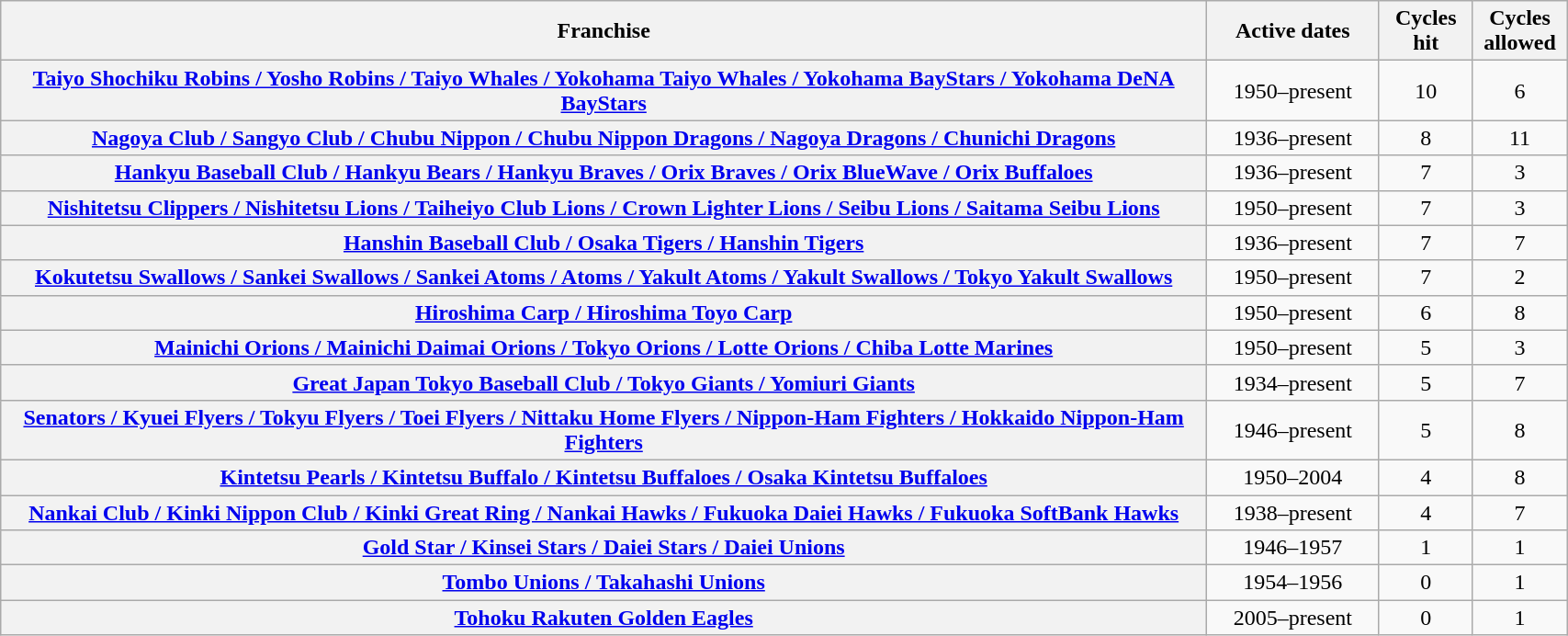<table class="wikitable sortable plainrowheaders" width="90%" style="text-align:center">
<tr>
<th scope="col">Franchise</th>
<th scope="col" width=11%>Active dates</th>
<th scope="col" width=6%>Cycles hit</th>
<th scope="col" width=6%>Cycles allowed</th>
</tr>
<tr>
<th scope="row"><a href='#'>Taiyo Shochiku Robins / Yosho Robins / Taiyo Whales / Yokohama Taiyo Whales / Yokohama BayStars / Yokohama DeNA BayStars</a></th>
<td>1950–present</td>
<td>10</td>
<td>6</td>
</tr>
<tr>
<th scope="row"><a href='#'>Nagoya Club / Sangyo Club / Chubu Nippon / Chubu Nippon Dragons / Nagoya Dragons / Chunichi Dragons</a></th>
<td>1936–present</td>
<td>8</td>
<td>11</td>
</tr>
<tr>
<th scope="row"><a href='#'>Hankyu Baseball Club / Hankyu Bears / Hankyu Braves / Orix Braves / Orix BlueWave / Orix Buffaloes</a></th>
<td>1936–present</td>
<td>7</td>
<td>3</td>
</tr>
<tr>
<th scope="row"><a href='#'>Nishitetsu Clippers / Nishitetsu Lions / Taiheiyo Club Lions / Crown Lighter Lions / Seibu Lions / Saitama Seibu Lions</a></th>
<td>1950–present</td>
<td>7</td>
<td>3</td>
</tr>
<tr>
<th scope="row"><a href='#'>Hanshin Baseball Club / Osaka Tigers / Hanshin Tigers</a></th>
<td>1936–present</td>
<td>7</td>
<td>7</td>
</tr>
<tr>
<th scope="row"><a href='#'>Kokutetsu Swallows / Sankei Swallows / Sankei Atoms / Atoms / Yakult Atoms / Yakult Swallows / Tokyo Yakult Swallows</a></th>
<td>1950–present</td>
<td>7</td>
<td>2</td>
</tr>
<tr>
<th scope="row"><a href='#'>Hiroshima Carp / Hiroshima Toyo Carp</a></th>
<td>1950–present</td>
<td>6</td>
<td>8</td>
</tr>
<tr>
<th scope="row"><a href='#'>Mainichi Orions / Mainichi Daimai Orions / Tokyo Orions / Lotte Orions / Chiba Lotte Marines</a></th>
<td>1950–present</td>
<td>5</td>
<td>3</td>
</tr>
<tr>
<th scope="row"><a href='#'>Great Japan Tokyo Baseball Club / Tokyo Giants / Yomiuri Giants</a></th>
<td>1934–present</td>
<td>5</td>
<td>7</td>
</tr>
<tr>
<th scope="row"><a href='#'>Senators / Kyuei Flyers / Tokyu Flyers / Toei Flyers / Nittaku Home Flyers / Nippon-Ham Fighters / Hokkaido Nippon-Ham Fighters</a></th>
<td>1946–present</td>
<td>5</td>
<td>8</td>
</tr>
<tr>
<th scope="row"><a href='#'>Kintetsu Pearls / Kintetsu Buffalo / Kintetsu Buffaloes / Osaka Kintetsu Buffaloes</a></th>
<td>1950–2004</td>
<td>4</td>
<td>8</td>
</tr>
<tr>
<th scope="row"><a href='#'>Nankai Club / Kinki Nippon Club / Kinki Great Ring / Nankai Hawks / Fukuoka Daiei Hawks / Fukuoka SoftBank Hawks</a></th>
<td>1938–present</td>
<td>4</td>
<td>7</td>
</tr>
<tr>
<th scope="row"><a href='#'>Gold Star / Kinsei Stars / Daiei Stars / Daiei Unions</a></th>
<td>1946–1957</td>
<td>1</td>
<td>1</td>
</tr>
<tr>
<th scope="row"><a href='#'>Tombo Unions / Takahashi Unions</a></th>
<td>1954–1956</td>
<td>0</td>
<td>1</td>
</tr>
<tr>
<th scope="row"><a href='#'>Tohoku Rakuten Golden Eagles</a></th>
<td>2005–present</td>
<td>0</td>
<td>1</td>
</tr>
</table>
